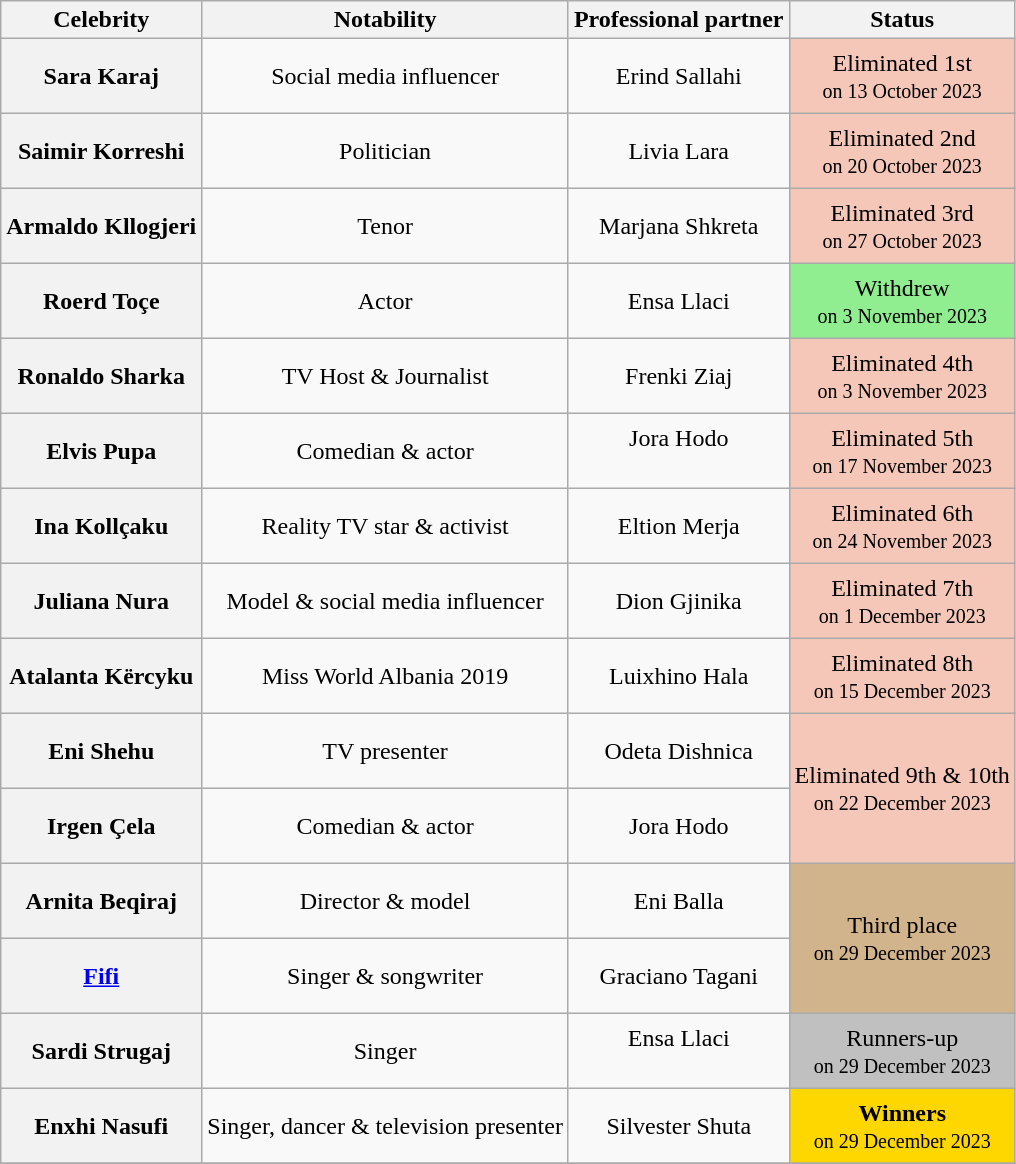<table class="wikitable sortable" style="text-align:center;">
<tr>
<th scope="col">Celebrity</th>
<th scope="col" class="unsortable">Notability</th>
<th scope="col">Professional partner</th>
<th scope="col">Status</th>
</tr>
<tr style="height:50px">
<th scope="row">Sara Karaj</th>
<td>Social media influencer</td>
<td>Erind Sallahi</td>
<td style="background:#f4c7b8">Eliminated 1st<br><small>on 13 October 2023</small></td>
</tr>
<tr style="height:50px">
<th scope="row">Saimir Korreshi</th>
<td>Politician</td>
<td>Livia Lara</td>
<td style="background:#f4c7b8">Eliminated 2nd<br><small>on 20 October 2023</small></td>
</tr>
<tr style="height:50px">
<th scope="row">Armaldo Kllogjeri</th>
<td>Tenor</td>
<td>Marjana Shkreta</td>
<td style="background:#f4c7b8">Eliminated 3rd<br><small>on 27 October 2023</small></td>
</tr>
<tr style="height:50px">
<th scope="row">Roerd Toçe</th>
<td>Actor</td>
<td>Ensa Llaci</td>
<td style=background:lightgreen>Withdrew<br><small>on 3 November 2023</small></td>
</tr>
<tr style="height:50px">
<th scope="row">Ronaldo Sharka</th>
<td>TV Host & Journalist</td>
<td>Frenki Ziaj</td>
<td style="background:#f4c7b8">Eliminated 4th<br><small>on 3 November 2023</small></td>
</tr>
<tr style="height:50px">
<th scope="row">Elvis Pupa</th>
<td>Comedian & actor</td>
<td>Jora Hodo<br><br></td>
<td style="background:#f4c7b8">Eliminated 5th<br><small>on 17 November 2023</small></td>
</tr>
<tr style="height:50px">
<th scope="row">Ina Kollçaku</th>
<td>Reality TV star & activist</td>
<td>Eltion Merja<br></td>
<td style="background:#f4c7b8">Eliminated 6th<br><small>on 24 November 2023</small></td>
</tr>
<tr style="height:50px">
<th scope="row">Juliana Nura</th>
<td>Model & social media influencer</td>
<td>Dion Gjinika<br></td>
<td style="background:#f4c7b8">Eliminated 7th<br><small>on 1 December 2023</small></td>
</tr>
<tr style="height:50px">
<th scope="row">Atalanta Kërcyku</th>
<td>Miss World Albania 2019</td>
<td>Luixhino Hala<br></td>
<td style="background:#f4c7b8">Eliminated 8th<br><small>on 15 December 2023</small></td>
</tr>
<tr style="height:50px">
<th scope="row">Eni Shehu</th>
<td>TV presenter</td>
<td>Odeta Dishnica<br></td>
<td rowspan="2" style="background:#f4c7b8">Eliminated 9th & 10th<br><small>on 22 December 2023</small></td>
</tr>
<tr style="height:50px">
<th scope="row">Irgen Çela</th>
<td>Comedian & actor</td>
<td>Jora Hodo<br></td>
</tr>
<tr style="height:50px">
<th scope="row">Arnita Beqiraj</th>
<td>Director & model</td>
<td>Eni Balla<br></td>
<td rowspan="2" style="background:tan;">Third place<br><small>on 29 December 2023</small></td>
</tr>
<tr style="height:50px">
<th scope="row"><a href='#'>Fifi</a></th>
<td>Singer & songwriter</td>
<td>Graciano Tagani<br></td>
</tr>
<tr style="height:50px">
<th scope="row">Sardi Strugaj</th>
<td>Singer</td>
<td>Ensa Llaci<br><br></td>
<td style="background:silver;">Runners-up<br><small>on 29 December 2023</small></td>
</tr>
<tr style="height:50px">
<th scope="row">Enxhi Nasufi</th>
<td>Singer, dancer & television presenter</td>
<td>Silvester Shuta<br></td>
<td style="background:gold;"><strong>Winners</strong><br><small>on 29 December 2023</small></td>
</tr>
<tr>
</tr>
</table>
